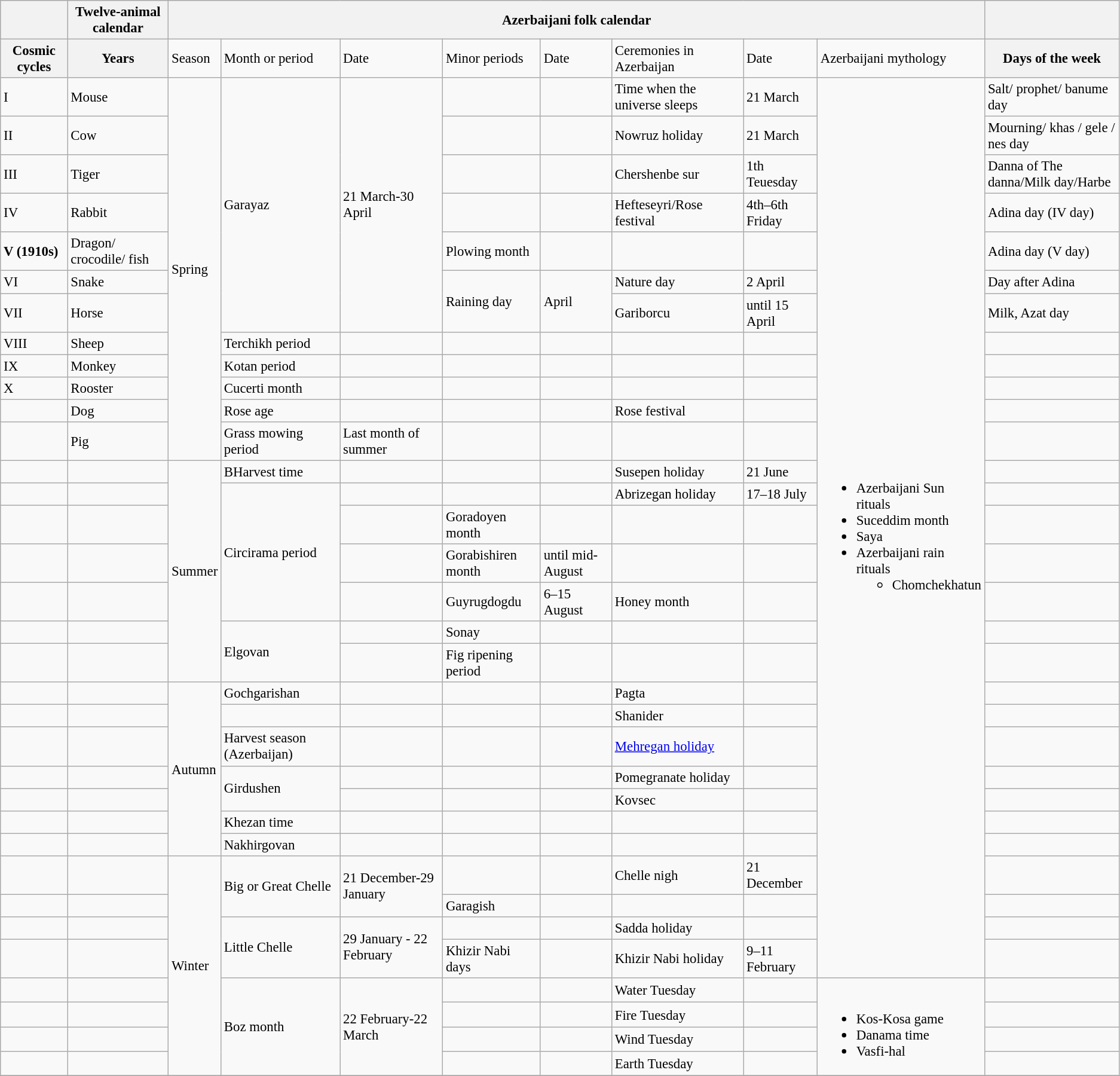<table class="wikitable sortable" style="margin:0 1em 0 0; font-size:95%;">
<tr bgcolor="#cccccc">
<th></th>
<th>Twelve-animal calendar</th>
<th colspan="8">Azerbaijani folk calendar</th>
<th></th>
</tr>
<tr>
<th>Cosmic cycles</th>
<th>Years</th>
<td>Season</td>
<td>Month or period</td>
<td>Date</td>
<td>Minor periods</td>
<td>Date</td>
<td>Ceremonies in Azerbaijan</td>
<td>Date</td>
<td>Azerbaijani mythology</td>
<th>Days of the week</th>
</tr>
<tr>
<td>I</td>
<td>Mouse</td>
<td rowspan="12">Spring</td>
<td rowspan="7">Garayaz</td>
<td rowspan="7">21 March-30 April</td>
<td></td>
<td></td>
<td>Time when the universe sleeps</td>
<td>21 March</td>
<td rowspan="30"><br><ul><li>Azerbaijani Sun rituals</li><li>Suceddim month</li><li>Saya</li><li>Azerbaijani rain rituals<ul><li>Chomchekhatun</li></ul></li></ul></td>
<td>Salt/ prophet/ banume day</td>
</tr>
<tr>
<td>II</td>
<td>Cow</td>
<td></td>
<td></td>
<td>Nowruz holiday</td>
<td>21 March</td>
<td>Mourning/ khas / gele / nes day</td>
</tr>
<tr>
<td>III</td>
<td>Tiger</td>
<td></td>
<td></td>
<td>Chershenbe sur</td>
<td>1th Teuesday</td>
<td>Danna of The danna/Milk day/Harbe</td>
</tr>
<tr>
<td>IV</td>
<td>Rabbit</td>
<td></td>
<td></td>
<td>Hefteseyri/Rose festival</td>
<td>4th–6th Friday</td>
<td>Adina day (IV day)</td>
</tr>
<tr>
<td><strong>V (1910s)</strong></td>
<td>Dragon/ crocodile/ fish</td>
<td>Plowing month</td>
<td></td>
<td></td>
<td></td>
<td>Adina day (V day)</td>
</tr>
<tr>
<td>VI</td>
<td>Snake</td>
<td rowspan="2">Raining day</td>
<td rowspan="2">April</td>
<td>Nature day</td>
<td>2 April</td>
<td>Day after Adina</td>
</tr>
<tr>
<td>VII</td>
<td>Horse</td>
<td>Gariborcu</td>
<td>until 15 April</td>
<td>Milk, Azat day</td>
</tr>
<tr>
<td>VIII</td>
<td>Sheep</td>
<td>Terchikh period</td>
<td></td>
<td></td>
<td></td>
<td></td>
<td></td>
<td></td>
</tr>
<tr>
<td>IX</td>
<td>Monkey</td>
<td>Kotan period</td>
<td></td>
<td></td>
<td></td>
<td></td>
<td></td>
<td></td>
</tr>
<tr>
<td>X</td>
<td>Rooster</td>
<td>Cucerti month</td>
<td></td>
<td></td>
<td></td>
<td></td>
<td></td>
<td></td>
</tr>
<tr>
<td></td>
<td>Dog</td>
<td>Rose age</td>
<td></td>
<td></td>
<td></td>
<td>Rose festival</td>
<td></td>
<td></td>
</tr>
<tr>
<td></td>
<td>Pig</td>
<td>Grass mowing period</td>
<td>Last month of summer</td>
<td></td>
<td></td>
<td></td>
<td></td>
<td></td>
</tr>
<tr>
<td></td>
<td></td>
<td rowspan="7">Summer</td>
<td>BHarvest time</td>
<td></td>
<td></td>
<td></td>
<td>Susepen holiday</td>
<td>21 June</td>
<td></td>
</tr>
<tr>
<td></td>
<td></td>
<td rowspan="4">Circirama period</td>
<td></td>
<td></td>
<td></td>
<td>Abrizegan holiday</td>
<td>17–18 July</td>
<td></td>
</tr>
<tr>
<td></td>
<td></td>
<td></td>
<td>Goradoyen month</td>
<td></td>
<td></td>
<td></td>
<td></td>
</tr>
<tr>
<td></td>
<td></td>
<td></td>
<td>Gorabishiren month</td>
<td>until mid-August</td>
<td></td>
<td></td>
<td></td>
</tr>
<tr>
<td></td>
<td></td>
<td></td>
<td>Guyrugdogdu</td>
<td>6–15 August</td>
<td>Honey month</td>
<td></td>
<td></td>
</tr>
<tr>
<td></td>
<td></td>
<td rowspan="2">Elgovan</td>
<td></td>
<td>Sonay</td>
<td></td>
<td></td>
<td></td>
<td></td>
</tr>
<tr>
<td></td>
<td></td>
<td></td>
<td>Fig ripening period</td>
<td></td>
<td></td>
<td></td>
<td></td>
</tr>
<tr>
<td></td>
<td></td>
<td rowspan="7">Autumn</td>
<td>Gochgarishan</td>
<td></td>
<td></td>
<td></td>
<td>Pagta</td>
<td></td>
<td></td>
</tr>
<tr>
<td></td>
<td></td>
<td></td>
<td></td>
<td></td>
<td></td>
<td>Shanider</td>
<td></td>
<td></td>
</tr>
<tr>
<td></td>
<td></td>
<td>Harvest season (Azerbaijan)</td>
<td></td>
<td></td>
<td></td>
<td><a href='#'>Mehregan holiday</a></td>
<td></td>
<td></td>
</tr>
<tr>
<td></td>
<td></td>
<td rowspan="2">Girdushen</td>
<td></td>
<td></td>
<td></td>
<td>Pomegranate holiday</td>
<td></td>
<td></td>
</tr>
<tr>
<td></td>
<td></td>
<td></td>
<td></td>
<td></td>
<td>Kovsec</td>
<td></td>
<td></td>
</tr>
<tr>
<td></td>
<td></td>
<td>Khezan time</td>
<td></td>
<td></td>
<td></td>
<td></td>
<td></td>
<td></td>
</tr>
<tr>
<td></td>
<td></td>
<td>Nakhirgovan</td>
<td></td>
<td Time to turn from autumn to winter></td>
<td></td>
<td></td>
<td></td>
</tr>
<tr>
<td></td>
<td></td>
<td rowspan="8">Winter</td>
<td rowspan="2">Big or Great Chelle</td>
<td rowspan="2">21 December-29 January</td>
<td></td>
<td></td>
<td>Chelle nigh</td>
<td>21 December</td>
<td></td>
</tr>
<tr>
<td></td>
<td></td>
<td>Garagish</td>
<td></td>
<td></td>
<td></td>
<td></td>
</tr>
<tr>
<td></td>
<td></td>
<td rowspan="2">Little Chelle</td>
<td rowspan="2">29 January - 22 February</td>
<td></td>
<td></td>
<td>Sadda holiday</td>
<td></td>
<td></td>
</tr>
<tr>
<td></td>
<td></td>
<td>Khizir Nabi days</td>
<td></td>
<td>Khizir Nabi holiday</td>
<td>9–11 February</td>
<td></td>
</tr>
<tr>
<td></td>
<td></td>
<td rowspan="4">Boz month</td>
<td rowspan="4">22 February-22 March</td>
<td></td>
<td></td>
<td>Water Tuesday</td>
<td></td>
<td rowspan="4"><br><ul><li>Kos-Kosa game</li><li>Danama time</li><li>Vasfi-hal</li></ul></td>
<td></td>
</tr>
<tr>
<td></td>
<td></td>
<td></td>
<td></td>
<td>Fire Tuesday</td>
<td></td>
<td></td>
</tr>
<tr>
<td></td>
<td></td>
<td></td>
<td></td>
<td>Wind Tuesday</td>
<td></td>
<td></td>
</tr>
<tr>
<td></td>
<td></td>
<td></td>
<td></td>
<td>Earth Tuesday</td>
<td></td>
<td></td>
</tr>
<tr>
</tr>
</table>
